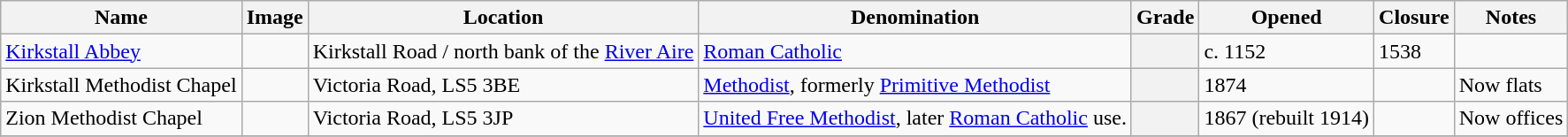<table class="wikitable sortable">
<tr>
<th>Name</th>
<th class="unsortable">Image</th>
<th>Location</th>
<th>Denomination</th>
<th>Grade</th>
<th>Opened</th>
<th>Closure</th>
<th class="unsortable">Notes</th>
</tr>
<tr>
<td><a href='#'>Kirkstall Abbey</a></td>
<td></td>
<td>Kirkstall Road / north bank of the <a href='#'>River Aire</a></td>
<td><a href='#'>Roman Catholic</a></td>
<th></th>
<td>c. 1152</td>
<td>1538</td>
<td></td>
</tr>
<tr>
<td>Kirkstall Methodist Chapel</td>
<td></td>
<td>Victoria Road, LS5 3BE</td>
<td><a href='#'>Methodist</a>, formerly <a href='#'>Primitive Methodist</a></td>
<th></th>
<td>1874</td>
<td></td>
<td>Now flats</td>
</tr>
<tr>
<td>Zion Methodist Chapel</td>
<td></td>
<td>Victoria Road, LS5 3JP</td>
<td><a href='#'>United Free Methodist</a>, later <a href='#'>Roman Catholic</a> use.</td>
<th></th>
<td>1867 (rebuilt 1914)</td>
<td></td>
<td>Now offices</td>
</tr>
<tr>
</tr>
</table>
